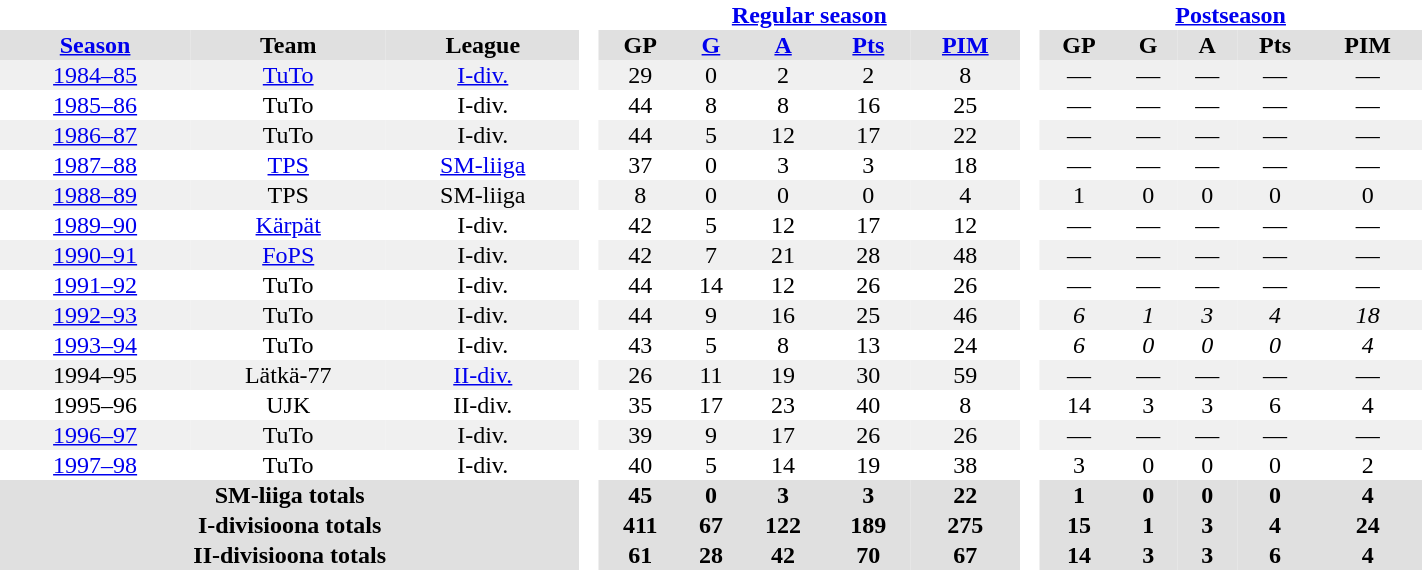<table border="0" cellpadding="1" cellspacing="0" width="75%" style="text-align:center">
<tr>
<th colspan="3" bgcolor="#ffffff"> </th>
<th rowspan="94" bgcolor="#ffffff"> </th>
<th colspan="5"><a href='#'>Regular season</a></th>
<th rowspan="94" bgcolor="#ffffff"> </th>
<th colspan="5"><a href='#'>Postseason</a></th>
</tr>
<tr bgcolor="#e0e0e0">
<th><a href='#'>Season</a></th>
<th>Team</th>
<th>League</th>
<th>GP</th>
<th><a href='#'>G</a></th>
<th><a href='#'>A</a></th>
<th><a href='#'>Pts</a></th>
<th><a href='#'>PIM</a></th>
<th>GP</th>
<th>G</th>
<th>A</th>
<th>Pts</th>
<th>PIM</th>
</tr>
<tr>
</tr>
<tr bgcolor="#f0f0f0">
<td><a href='#'>1984–85</a></td>
<td><a href='#'>TuTo</a></td>
<td><a href='#'>I-div.</a></td>
<td>29</td>
<td>0</td>
<td>2</td>
<td>2</td>
<td>8</td>
<td>—</td>
<td>—</td>
<td>—</td>
<td>—</td>
<td>—</td>
</tr>
<tr>
<td><a href='#'>1985–86</a></td>
<td>TuTo</td>
<td>I-div.</td>
<td>44</td>
<td>8</td>
<td>8</td>
<td>16</td>
<td>25</td>
<td>—</td>
<td>—</td>
<td>—</td>
<td>—</td>
<td>—</td>
</tr>
<tr bgcolor="#f0f0f0">
<td><a href='#'>1986–87</a></td>
<td>TuTo</td>
<td>I-div.</td>
<td>44</td>
<td>5</td>
<td>12</td>
<td>17</td>
<td>22</td>
<td>—</td>
<td>—</td>
<td>—</td>
<td>—</td>
<td>—</td>
</tr>
<tr>
<td><a href='#'>1987–88</a></td>
<td><a href='#'>TPS</a></td>
<td><a href='#'>SM-liiga</a></td>
<td>37</td>
<td>0</td>
<td>3</td>
<td>3</td>
<td>18</td>
<td>—</td>
<td>—</td>
<td>—</td>
<td>—</td>
<td>—</td>
</tr>
<tr bgcolor="#f0f0f0">
<td><a href='#'>1988–89</a></td>
<td>TPS</td>
<td>SM-liiga</td>
<td>8</td>
<td>0</td>
<td>0</td>
<td>0</td>
<td>4</td>
<td>1</td>
<td>0</td>
<td>0</td>
<td>0</td>
<td>0</td>
</tr>
<tr>
<td><a href='#'>1989–90</a></td>
<td><a href='#'>Kärpät</a></td>
<td>I-div.</td>
<td>42</td>
<td>5</td>
<td>12</td>
<td>17</td>
<td>12</td>
<td>—</td>
<td>—</td>
<td>—</td>
<td>—</td>
<td>—</td>
</tr>
<tr bgcolor="#f0f0f0">
<td><a href='#'>1990–91</a></td>
<td><a href='#'>FoPS</a></td>
<td>I-div.</td>
<td>42</td>
<td>7</td>
<td>21</td>
<td>28</td>
<td>48</td>
<td>—</td>
<td>—</td>
<td>—</td>
<td>—</td>
<td>—</td>
</tr>
<tr>
<td><a href='#'>1991–92</a></td>
<td>TuTo</td>
<td>I-div.</td>
<td>44</td>
<td>14</td>
<td>12</td>
<td>26</td>
<td>26</td>
<td>—</td>
<td>—</td>
<td>—</td>
<td>—</td>
<td>—</td>
</tr>
<tr bgcolor="#f0f0f0">
<td><a href='#'>1992–93</a></td>
<td>TuTo</td>
<td>I-div.</td>
<td>44</td>
<td>9</td>
<td>16</td>
<td>25</td>
<td>46</td>
<td><em>6</em></td>
<td><em>1</em></td>
<td><em>3</em></td>
<td><em>4</em></td>
<td><em>18</em></td>
</tr>
<tr>
<td><a href='#'>1993–94</a></td>
<td>TuTo</td>
<td>I-div.</td>
<td>43</td>
<td>5</td>
<td>8</td>
<td>13</td>
<td>24</td>
<td><em>6</em></td>
<td><em>0</em></td>
<td><em>0</em></td>
<td><em>0</em></td>
<td><em>4</em></td>
</tr>
<tr bgcolor="#f0f0f0">
<td>1994–95</td>
<td>Lätkä-77</td>
<td><a href='#'>II-div.</a></td>
<td>26</td>
<td>11</td>
<td>19</td>
<td>30</td>
<td>59</td>
<td>—</td>
<td>—</td>
<td>—</td>
<td>—</td>
<td>—</td>
</tr>
<tr>
<td>1995–96</td>
<td>UJK</td>
<td>II-div.</td>
<td>35</td>
<td>17</td>
<td>23</td>
<td>40</td>
<td>8</td>
<td>14</td>
<td>3</td>
<td>3</td>
<td>6</td>
<td>4</td>
</tr>
<tr bgcolor="#f0f0f0">
<td><a href='#'>1996–97</a></td>
<td>TuTo</td>
<td>I-div.</td>
<td>39</td>
<td>9</td>
<td>17</td>
<td>26</td>
<td>26</td>
<td>—</td>
<td>—</td>
<td>—</td>
<td>—</td>
<td>—</td>
</tr>
<tr>
<td><a href='#'>1997–98</a></td>
<td>TuTo</td>
<td>I-div.</td>
<td>40</td>
<td>5</td>
<td>14</td>
<td>19</td>
<td>38</td>
<td>3</td>
<td>0</td>
<td>0</td>
<td>0</td>
<td>2</td>
</tr>
<tr bgcolor="#e0e0e0">
<th colspan="3">SM-liiga totals</th>
<th>45</th>
<th>0</th>
<th>3</th>
<th>3</th>
<th>22</th>
<th>1</th>
<th>0</th>
<th>0</th>
<th>0</th>
<th>4</th>
</tr>
<tr bgcolor="#e0e0e0">
<th colspan="3">I-divisioona totals</th>
<th>411</th>
<th>67</th>
<th>122</th>
<th>189</th>
<th>275</th>
<th>15</th>
<th>1</th>
<th>3</th>
<th>4</th>
<th>24</th>
</tr>
<tr bgcolor="#e0e0e0">
<th colspan="3">II-divisioona totals</th>
<th>61</th>
<th>28</th>
<th>42</th>
<th>70</th>
<th>67</th>
<th>14</th>
<th>3</th>
<th>3</th>
<th>6</th>
<th>4</th>
</tr>
</table>
